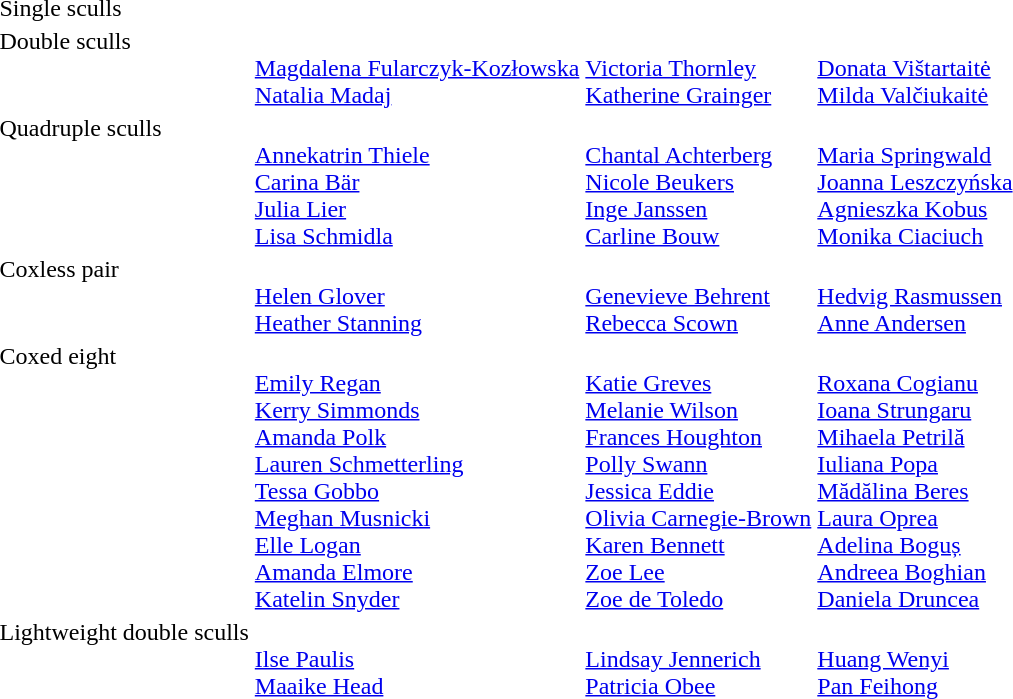<table>
<tr>
<td>Single sculls <br></td>
<td></td>
<td></td>
<td></td>
</tr>
<tr valign="top">
<td>Double sculls <br></td>
<td><br><a href='#'>Magdalena Fularczyk-Kozłowska</a><br><a href='#'>Natalia Madaj</a></td>
<td><br><a href='#'>Victoria Thornley</a><br><a href='#'>Katherine Grainger</a></td>
<td><br><a href='#'>Donata Vištartaitė</a><br><a href='#'>Milda Valčiukaitė</a></td>
</tr>
<tr valign="top">
<td>Quadruple sculls <br></td>
<td><br><a href='#'>Annekatrin Thiele</a><br><a href='#'>Carina Bär</a><br><a href='#'>Julia Lier</a><br><a href='#'>Lisa Schmidla</a></td>
<td><br><a href='#'>Chantal Achterberg</a><br><a href='#'>Nicole Beukers</a><br><a href='#'>Inge Janssen</a><br><a href='#'>Carline Bouw</a></td>
<td><br><a href='#'>Maria Springwald</a><br><a href='#'>Joanna Leszczyńska</a><br><a href='#'>Agnieszka Kobus</a><br><a href='#'>Monika Ciaciuch</a></td>
</tr>
<tr valign="top">
<td>Coxless pair <br></td>
<td><br><a href='#'>Helen Glover</a><br><a href='#'>Heather Stanning</a></td>
<td><br><a href='#'>Genevieve Behrent</a><br><a href='#'>Rebecca Scown</a></td>
<td><br><a href='#'>Hedvig Rasmussen</a><br><a href='#'>Anne Andersen</a></td>
</tr>
<tr valign="top">
<td>Coxed eight <br></td>
<td><br><a href='#'>Emily Regan</a><br><a href='#'>Kerry Simmonds</a><br><a href='#'>Amanda Polk</a><br><a href='#'>Lauren Schmetterling</a><br><a href='#'>Tessa Gobbo</a><br><a href='#'>Meghan Musnicki</a><br><a href='#'>Elle Logan</a><br><a href='#'>Amanda Elmore</a><br><a href='#'>Katelin Snyder</a></td>
<td><br><a href='#'>Katie Greves</a><br><a href='#'>Melanie Wilson</a><br><a href='#'>Frances Houghton</a><br><a href='#'>Polly Swann</a><br><a href='#'>Jessica Eddie</a><br><a href='#'>Olivia Carnegie-Brown</a><br><a href='#'>Karen Bennett</a><br><a href='#'>Zoe Lee</a><br><a href='#'>Zoe de Toledo</a></td>
<td><br><a href='#'>Roxana Cogianu</a><br><a href='#'>Ioana Strungaru</a><br><a href='#'>Mihaela Petrilă</a><br><a href='#'>Iuliana Popa</a><br><a href='#'>Mădălina Beres</a><br><a href='#'>Laura Oprea</a><br><a href='#'>Adelina Boguș</a><br><a href='#'>Andreea Boghian</a><br><a href='#'>Daniela Druncea</a></td>
</tr>
<tr valign="top">
<td>Lightweight double sculls <br></td>
<td><br><a href='#'>Ilse Paulis</a><br><a href='#'>Maaike Head</a></td>
<td><br><a href='#'>Lindsay Jennerich</a><br><a href='#'>Patricia Obee</a></td>
<td><br><a href='#'>Huang Wenyi</a><br><a href='#'>Pan Feihong</a></td>
</tr>
</table>
